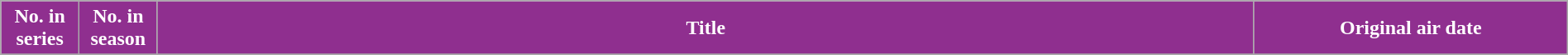<table class="wikitable plainrowheaders"  style="width:100%; margin-right:0;">
<tr>
<th style="width:5%; background:#8F2F8F; color:white;">No. in<br>series </th>
<th !  style="width:5%; background:#8F2F8F; color:white;">No. in<br>season </th>
<th !  style="width:70%; background:#8F2F8F; color:white;">Title</th>
<th !  style="width:20%; background:#8F2F8F; color:white;">Original air date</th>
</tr>
<tr>
</tr>
</table>
